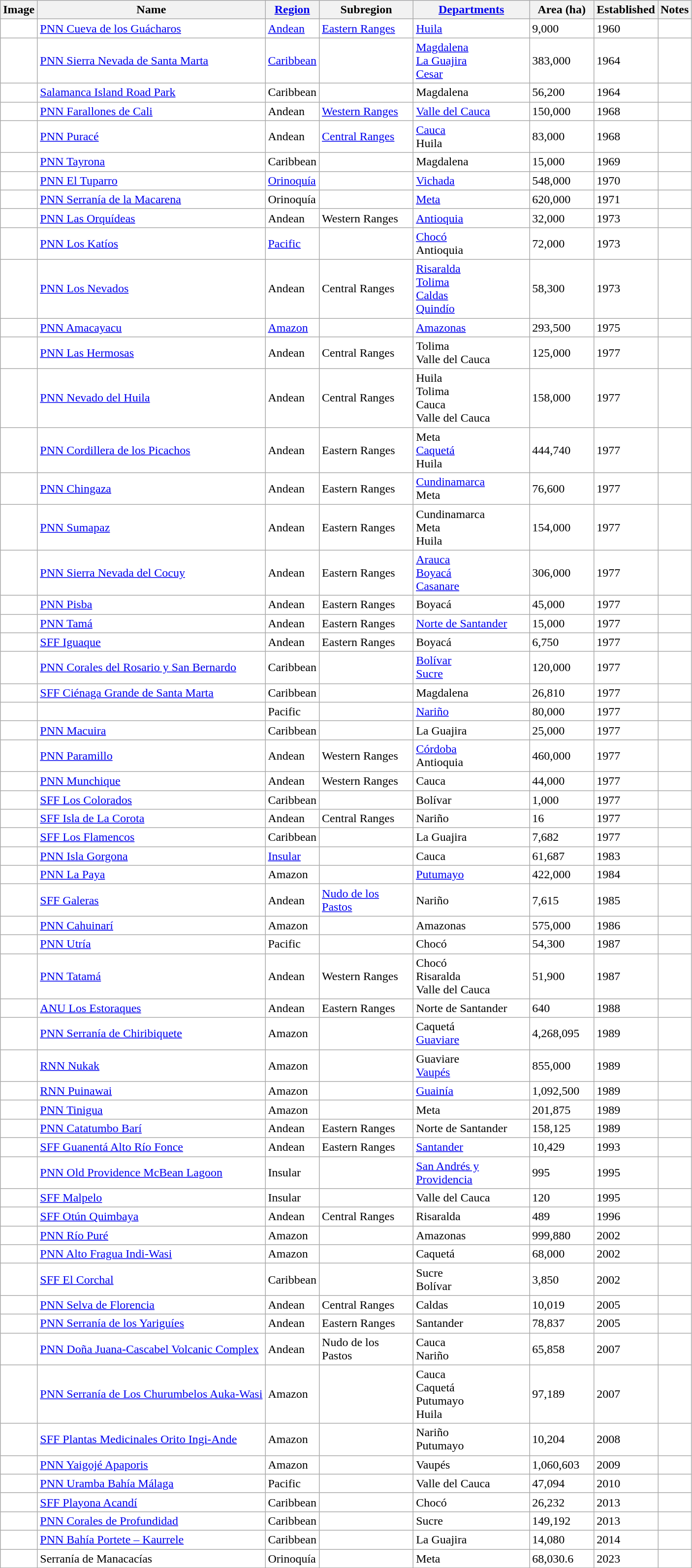<table style="background:#ffffff" align="top" class="wikitable sortable">
<tr style="background:Lavender; color:Black">
<th>Image</th>
<th>Name</th>
<th><a href='#'>Region</a></th>
<th width="120px">Subregion</th>
<th width="150px"><a href='#'>Departments</a></th>
<th width="80px">Area (ha)</th>
<th width="50px">Established</th>
<th>Notes</th>
</tr>
<tr>
<td></td>
<td><a href='#'>PNN Cueva de los Guácharos</a></td>
<td><a href='#'>Andean</a></td>
<td><a href='#'>Eastern Ranges</a></td>
<td><a href='#'>Huila</a></td>
<td>9,000</td>
<td>1960</td>
<td></td>
</tr>
<tr>
<td></td>
<td><a href='#'>PNN Sierra Nevada de Santa Marta</a></td>
<td><a href='#'>Caribbean</a></td>
<td></td>
<td><a href='#'>Magdalena</a><br><a href='#'>La Guajira</a><br><a href='#'>Cesar</a></td>
<td>383,000</td>
<td>1964</td>
<td></td>
</tr>
<tr>
<td></td>
<td><a href='#'>Salamanca Island Road Park</a></td>
<td>Caribbean</td>
<td></td>
<td>Magdalena</td>
<td>56,200</td>
<td>1964</td>
<td></td>
</tr>
<tr>
<td></td>
<td><a href='#'>PNN Farallones de Cali</a></td>
<td>Andean</td>
<td><a href='#'>Western Ranges</a></td>
<td><a href='#'>Valle del Cauca</a></td>
<td>150,000</td>
<td>1968</td>
<td></td>
</tr>
<tr>
<td></td>
<td><a href='#'>PNN Puracé</a></td>
<td>Andean</td>
<td><a href='#'>Central Ranges</a></td>
<td><a href='#'>Cauca</a><br>Huila</td>
<td>83,000</td>
<td>1968</td>
<td></td>
</tr>
<tr>
<td></td>
<td><a href='#'>PNN Tayrona</a></td>
<td>Caribbean</td>
<td></td>
<td>Magdalena</td>
<td>15,000</td>
<td>1969</td>
<td></td>
</tr>
<tr>
<td></td>
<td><a href='#'>PNN El Tuparro</a></td>
<td><a href='#'>Orinoquía</a></td>
<td></td>
<td><a href='#'>Vichada</a></td>
<td>548,000</td>
<td>1970</td>
<td></td>
</tr>
<tr>
<td></td>
<td><a href='#'>PNN Serranía de la Macarena</a></td>
<td>Orinoquía</td>
<td></td>
<td><a href='#'>Meta</a></td>
<td>620,000</td>
<td>1971</td>
<td></td>
</tr>
<tr>
<td></td>
<td><a href='#'>PNN Las Orquídeas</a></td>
<td>Andean</td>
<td>Western Ranges</td>
<td><a href='#'>Antioquia</a></td>
<td>32,000</td>
<td>1973</td>
<td></td>
</tr>
<tr>
<td></td>
<td><a href='#'>PNN Los Katíos</a></td>
<td><a href='#'>Pacific</a></td>
<td></td>
<td><a href='#'>Chocó</a><br>Antioquia</td>
<td>72,000</td>
<td>1973</td>
<td></td>
</tr>
<tr>
<td></td>
<td><a href='#'>PNN Los Nevados</a></td>
<td>Andean</td>
<td>Central Ranges</td>
<td><a href='#'>Risaralda</a><br><a href='#'>Tolima</a><br><a href='#'>Caldas</a><br><a href='#'>Quindío</a></td>
<td>58,300</td>
<td>1973</td>
<td></td>
</tr>
<tr>
<td></td>
<td><a href='#'>PNN Amacayacu</a></td>
<td><a href='#'>Amazon</a></td>
<td></td>
<td><a href='#'>Amazonas</a></td>
<td>293,500</td>
<td>1975</td>
<td></td>
</tr>
<tr>
<td></td>
<td><a href='#'>PNN Las Hermosas</a></td>
<td>Andean</td>
<td>Central Ranges</td>
<td>Tolima<br>Valle del Cauca</td>
<td>125,000</td>
<td>1977</td>
<td></td>
</tr>
<tr>
<td></td>
<td><a href='#'>PNN Nevado del Huila</a></td>
<td>Andean</td>
<td>Central Ranges</td>
<td>Huila<br>Tolima<br>Cauca<br>Valle del Cauca</td>
<td>158,000</td>
<td>1977</td>
<td></td>
</tr>
<tr>
<td></td>
<td><a href='#'>PNN Cordillera de los Picachos</a></td>
<td>Andean</td>
<td>Eastern Ranges</td>
<td>Meta<br><a href='#'>Caquetá</a><br>Huila</td>
<td>444,740</td>
<td>1977</td>
<td></td>
</tr>
<tr>
<td></td>
<td><a href='#'>PNN Chingaza</a></td>
<td>Andean</td>
<td>Eastern Ranges</td>
<td><a href='#'>Cundinamarca</a><br>Meta</td>
<td>76,600</td>
<td>1977</td>
<td></td>
</tr>
<tr>
<td></td>
<td><a href='#'>PNN Sumapaz</a></td>
<td>Andean</td>
<td>Eastern Ranges</td>
<td>Cundinamarca<br>Meta<br>Huila</td>
<td>154,000</td>
<td>1977</td>
<td></td>
</tr>
<tr>
<td></td>
<td><a href='#'>PNN Sierra Nevada del Cocuy</a></td>
<td>Andean</td>
<td>Eastern Ranges</td>
<td><a href='#'>Arauca</a><br><a href='#'>Boyacá</a><br><a href='#'>Casanare</a></td>
<td>306,000</td>
<td>1977</td>
<td></td>
</tr>
<tr>
<td></td>
<td><a href='#'>PNN Pisba</a></td>
<td>Andean</td>
<td>Eastern Ranges</td>
<td>Boyacá</td>
<td>45,000</td>
<td>1977</td>
<td></td>
</tr>
<tr>
<td></td>
<td><a href='#'>PNN Tamá</a></td>
<td>Andean</td>
<td>Eastern Ranges</td>
<td><a href='#'>Norte de Santander</a></td>
<td>15,000</td>
<td>1977</td>
<td></td>
</tr>
<tr>
<td></td>
<td><a href='#'>SFF Iguaque</a></td>
<td>Andean</td>
<td>Eastern Ranges</td>
<td>Boyacá</td>
<td>6,750</td>
<td>1977</td>
<td></td>
</tr>
<tr>
<td></td>
<td><a href='#'>PNN Corales del Rosario y San Bernardo</a></td>
<td>Caribbean</td>
<td></td>
<td><a href='#'>Bolívar</a><br><a href='#'>Sucre</a></td>
<td>120,000</td>
<td>1977</td>
<td></td>
</tr>
<tr>
<td></td>
<td><a href='#'>SFF Ciénaga Grande de Santa Marta</a></td>
<td>Caribbean</td>
<td></td>
<td>Magdalena</td>
<td>26,810</td>
<td>1977</td>
<td></td>
</tr>
<tr>
<td></td>
<td></td>
<td>Pacific</td>
<td></td>
<td><a href='#'>Nariño</a></td>
<td>80,000</td>
<td>1977</td>
<td></td>
</tr>
<tr>
<td></td>
<td><a href='#'>PNN Macuira</a></td>
<td>Caribbean</td>
<td></td>
<td>La Guajira</td>
<td>25,000</td>
<td>1977</td>
<td></td>
</tr>
<tr>
<td></td>
<td><a href='#'>PNN Paramillo</a></td>
<td>Andean</td>
<td>Western Ranges</td>
<td><a href='#'>Córdoba</a><br>Antioquia</td>
<td>460,000</td>
<td>1977</td>
<td></td>
</tr>
<tr>
<td></td>
<td><a href='#'>PNN Munchique</a></td>
<td>Andean</td>
<td>Western Ranges</td>
<td>Cauca</td>
<td>44,000</td>
<td>1977</td>
<td></td>
</tr>
<tr>
<td></td>
<td><a href='#'>SFF Los Colorados</a></td>
<td>Caribbean</td>
<td></td>
<td>Bolívar</td>
<td>1,000</td>
<td>1977</td>
<td></td>
</tr>
<tr>
<td></td>
<td><a href='#'>SFF Isla de La Corota</a></td>
<td>Andean</td>
<td>Central Ranges</td>
<td>Nariño</td>
<td>16</td>
<td>1977</td>
<td></td>
</tr>
<tr>
<td></td>
<td><a href='#'>SFF Los Flamencos</a></td>
<td>Caribbean</td>
<td></td>
<td>La Guajira</td>
<td>7,682</td>
<td>1977</td>
<td></td>
</tr>
<tr>
<td></td>
<td><a href='#'>PNN Isla Gorgona</a></td>
<td><a href='#'>Insular</a></td>
<td></td>
<td>Cauca</td>
<td>61,687</td>
<td>1983</td>
<td></td>
</tr>
<tr>
<td></td>
<td><a href='#'>PNN La Paya</a></td>
<td>Amazon</td>
<td></td>
<td><a href='#'>Putumayo</a></td>
<td>422,000</td>
<td>1984</td>
<td></td>
</tr>
<tr>
<td></td>
<td><a href='#'>SFF Galeras</a></td>
<td>Andean</td>
<td><a href='#'>Nudo de los Pastos</a></td>
<td>Nariño</td>
<td>7,615</td>
<td>1985</td>
<td></td>
</tr>
<tr>
<td></td>
<td><a href='#'>PNN Cahuinarí</a></td>
<td>Amazon</td>
<td></td>
<td>Amazonas</td>
<td>575,000</td>
<td>1986</td>
<td></td>
</tr>
<tr>
<td></td>
<td><a href='#'>PNN Utría</a></td>
<td>Pacific</td>
<td></td>
<td>Chocó</td>
<td>54,300</td>
<td>1987</td>
<td></td>
</tr>
<tr>
<td></td>
<td><a href='#'>PNN Tatamá</a></td>
<td>Andean</td>
<td>Western Ranges</td>
<td>Chocó<br>Risaralda<br>Valle del Cauca</td>
<td>51,900</td>
<td>1987</td>
<td></td>
</tr>
<tr>
<td></td>
<td><a href='#'>ANU Los Estoraques</a></td>
<td>Andean</td>
<td>Eastern Ranges</td>
<td>Norte de Santander</td>
<td>640</td>
<td>1988</td>
<td></td>
</tr>
<tr>
<td></td>
<td><a href='#'>PNN Serranía de Chiribiquete</a></td>
<td>Amazon</td>
<td></td>
<td>Caquetá<br><a href='#'>Guaviare</a></td>
<td>4,268,095</td>
<td>1989</td>
<td></td>
</tr>
<tr>
<td></td>
<td><a href='#'>RNN Nukak</a></td>
<td>Amazon</td>
<td></td>
<td>Guaviare<br><a href='#'>Vaupés</a></td>
<td>855,000</td>
<td>1989</td>
<td></td>
</tr>
<tr>
<td></td>
<td><a href='#'>RNN Puinawai</a></td>
<td>Amazon</td>
<td></td>
<td><a href='#'>Guainía</a></td>
<td>1,092,500</td>
<td>1989</td>
<td></td>
</tr>
<tr>
<td></td>
<td><a href='#'>PNN Tinigua</a></td>
<td>Amazon</td>
<td></td>
<td>Meta</td>
<td>201,875</td>
<td>1989</td>
<td></td>
</tr>
<tr>
<td></td>
<td><a href='#'>PNN Catatumbo Barí</a></td>
<td>Andean</td>
<td>Eastern Ranges</td>
<td>Norte de Santander</td>
<td>158,125</td>
<td>1989</td>
<td></td>
</tr>
<tr>
<td></td>
<td><a href='#'>SFF Guanentá Alto Río Fonce</a></td>
<td>Andean</td>
<td>Eastern Ranges</td>
<td><a href='#'>Santander</a></td>
<td>10,429</td>
<td>1993</td>
<td></td>
</tr>
<tr>
<td></td>
<td><a href='#'>PNN Old Providence McBean Lagoon</a></td>
<td>Insular</td>
<td></td>
<td><a href='#'>San Andrés y Providencia</a></td>
<td>995</td>
<td>1995</td>
<td></td>
</tr>
<tr>
<td></td>
<td><a href='#'>SFF Malpelo</a></td>
<td>Insular</td>
<td></td>
<td>Valle del Cauca</td>
<td>120</td>
<td>1995</td>
<td></td>
</tr>
<tr>
<td></td>
<td><a href='#'>SFF Otún Quimbaya</a></td>
<td>Andean</td>
<td>Central Ranges</td>
<td>Risaralda</td>
<td>489</td>
<td>1996</td>
<td></td>
</tr>
<tr>
<td></td>
<td><a href='#'>PNN Río Puré</a></td>
<td>Amazon</td>
<td></td>
<td>Amazonas</td>
<td>999,880</td>
<td>2002</td>
<td></td>
</tr>
<tr>
<td></td>
<td><a href='#'>PNN Alto Fragua Indi-Wasi</a></td>
<td>Amazon</td>
<td></td>
<td>Caquetá</td>
<td>68,000</td>
<td>2002</td>
<td></td>
</tr>
<tr>
<td></td>
<td><a href='#'>SFF El Corchal</a></td>
<td>Caribbean</td>
<td></td>
<td>Sucre<br>Bolívar</td>
<td>3,850</td>
<td>2002</td>
<td></td>
</tr>
<tr>
<td></td>
<td><a href='#'>PNN Selva de Florencia</a></td>
<td>Andean</td>
<td>Central Ranges</td>
<td>Caldas</td>
<td>10,019</td>
<td>2005</td>
<td></td>
</tr>
<tr>
<td></td>
<td><a href='#'>PNN Serranía de los Yariguíes</a></td>
<td>Andean</td>
<td>Eastern Ranges</td>
<td>Santander</td>
<td>78,837</td>
<td>2005</td>
<td></td>
</tr>
<tr>
<td></td>
<td><a href='#'>PNN Doña Juana-Cascabel Volcanic Complex</a></td>
<td>Andean</td>
<td>Nudo de los Pastos</td>
<td>Cauca<br>Nariño</td>
<td>65,858</td>
<td>2007</td>
<td></td>
</tr>
<tr>
<td></td>
<td><a href='#'>PNN Serranía de Los Churumbelos Auka-Wasi</a></td>
<td>Amazon</td>
<td></td>
<td>Cauca<br>Caquetá<br>Putumayo<br>Huila</td>
<td>97,189</td>
<td>2007</td>
<td></td>
</tr>
<tr>
<td></td>
<td><a href='#'>SFF Plantas Medicinales Orito Ingi-Ande</a></td>
<td>Amazon</td>
<td></td>
<td>Nariño<br>Putumayo</td>
<td>10,204</td>
<td>2008</td>
<td></td>
</tr>
<tr>
<td></td>
<td><a href='#'>PNN Yaigojé Apaporis</a></td>
<td>Amazon</td>
<td></td>
<td>Vaupés</td>
<td>1,060,603</td>
<td>2009</td>
<td></td>
</tr>
<tr>
<td></td>
<td><a href='#'>PNN Uramba Bahía Málaga</a></td>
<td>Pacific</td>
<td></td>
<td>Valle del Cauca</td>
<td>47,094</td>
<td>2010</td>
<td></td>
</tr>
<tr>
<td></td>
<td><a href='#'>SFF Playona Acandí</a></td>
<td>Caribbean</td>
<td></td>
<td>Chocó</td>
<td>26,232</td>
<td>2013</td>
<td></td>
</tr>
<tr>
<td></td>
<td><a href='#'>PNN Corales de Profundidad</a></td>
<td>Caribbean</td>
<td></td>
<td>Sucre</td>
<td>149,192</td>
<td>2013</td>
<td></td>
</tr>
<tr>
<td></td>
<td><a href='#'>PNN Bahía Portete – Kaurrele</a></td>
<td>Caribbean</td>
<td></td>
<td>La Guajira</td>
<td>14,080</td>
<td>2014</td>
<td></td>
</tr>
<tr>
<td></td>
<td>Serranía de Manacacías</td>
<td>Orinoquía</td>
<td></td>
<td>Meta</td>
<td>68,030.6</td>
<td>2023</td>
<td></td>
</tr>
</table>
